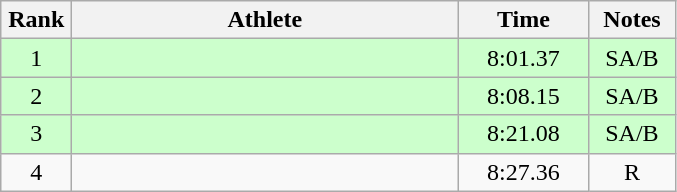<table class=wikitable style="text-align:center">
<tr>
<th width=40>Rank</th>
<th width=250>Athlete</th>
<th width=80>Time</th>
<th width=50>Notes</th>
</tr>
<tr bgcolor="ccffcc">
<td>1</td>
<td align="left"></td>
<td>8:01.37</td>
<td>SA/B</td>
</tr>
<tr bgcolor="ccffcc">
<td>2</td>
<td align="left"></td>
<td>8:08.15</td>
<td>SA/B</td>
</tr>
<tr bgcolor="ccffcc">
<td>3</td>
<td align="left"></td>
<td>8:21.08</td>
<td>SA/B</td>
</tr>
<tr>
<td>4</td>
<td align="left"></td>
<td>8:27.36</td>
<td>R</td>
</tr>
</table>
